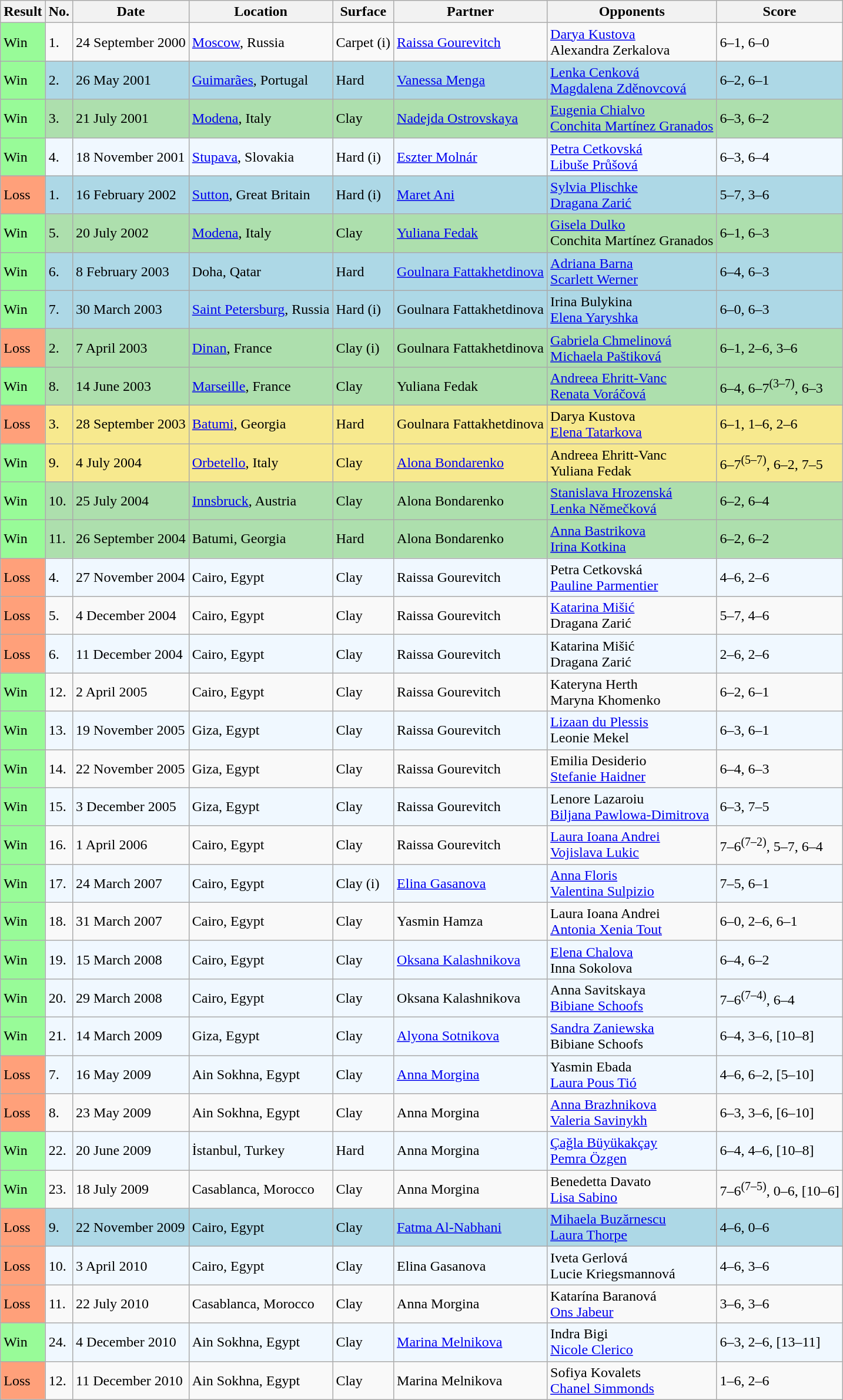<table class="sortable wikitable">
<tr>
<th>Result</th>
<th>No.</th>
<th>Date</th>
<th>Location</th>
<th>Surface</th>
<th>Partner</th>
<th>Opponents</th>
<th class="unsortable">Score</th>
</tr>
<tr>
<td style="background:#98fb98;">Win</td>
<td>1.</td>
<td>24 September 2000</td>
<td><a href='#'>Moscow</a>, Russia</td>
<td>Carpet (i)</td>
<td> <a href='#'>Raissa Gourevitch</a></td>
<td> <a href='#'>Darya Kustova</a> <br>  Alexandra Zerkalova</td>
<td>6–1, 6–0</td>
</tr>
<tr style="background:lightblue;">
<td style="background:#98fb98;">Win</td>
<td>2.</td>
<td>26 May 2001</td>
<td><a href='#'>Guimarães</a>, Portugal</td>
<td>Hard</td>
<td> <a href='#'>Vanessa Menga</a></td>
<td> <a href='#'>Lenka Cenková</a> <br>  <a href='#'>Magdalena Zděnovcová</a></td>
<td>6–2, 6–1</td>
</tr>
<tr style="background:#addfad;">
<td style="background:#98fb98;">Win</td>
<td>3.</td>
<td>21 July 2001</td>
<td><a href='#'>Modena</a>, Italy</td>
<td>Clay</td>
<td> <a href='#'>Nadejda Ostrovskaya</a></td>
<td> <a href='#'>Eugenia Chialvo</a> <br>  <a href='#'>Conchita Martínez Granados</a></td>
<td>6–3, 6–2</td>
</tr>
<tr style="background:#f0f8ff;">
<td style="background:#98fb98;">Win</td>
<td>4.</td>
<td>18 November 2001</td>
<td><a href='#'>Stupava</a>, Slovakia</td>
<td>Hard (i)</td>
<td> <a href='#'>Eszter Molnár</a></td>
<td> <a href='#'>Petra Cetkovská</a> <br>  <a href='#'>Libuše Průšová</a></td>
<td>6–3, 6–4</td>
</tr>
<tr style="background:lightblue;">
<td style="background:#ffa07a;">Loss</td>
<td>1.</td>
<td>16 February 2002</td>
<td><a href='#'>Sutton</a>, Great Britain</td>
<td>Hard (i)</td>
<td> <a href='#'>Maret Ani</a></td>
<td> <a href='#'>Sylvia Plischke</a> <br>  <a href='#'>Dragana Zarić</a></td>
<td>5–7, 3–6</td>
</tr>
<tr style="background:#addfad;">
<td style="background:#98fb98;">Win</td>
<td>5.</td>
<td>20 July 2002</td>
<td><a href='#'>Modena</a>, Italy</td>
<td>Clay</td>
<td> <a href='#'>Yuliana Fedak</a></td>
<td> <a href='#'>Gisela Dulko</a> <br>  Conchita Martínez Granados</td>
<td>6–1, 6–3</td>
</tr>
<tr style="background:lightblue;">
<td style="background:#98fb98;">Win</td>
<td>6.</td>
<td>8 February 2003</td>
<td>Doha, Qatar</td>
<td>Hard</td>
<td> <a href='#'>Goulnara Fattakhetdinova</a></td>
<td> <a href='#'>Adriana Barna</a> <br>  <a href='#'>Scarlett Werner</a></td>
<td>6–4, 6–3</td>
</tr>
<tr style="background:lightblue;">
<td style="background:#98fb98;">Win</td>
<td>7.</td>
<td>30 March 2003</td>
<td><a href='#'>Saint Petersburg</a>, Russia</td>
<td>Hard (i)</td>
<td> Goulnara Fattakhetdinova</td>
<td> Irina Bulykina <br>  <a href='#'>Elena Yaryshka</a></td>
<td>6–0, 6–3</td>
</tr>
<tr style="background:#addfad;">
<td style="background:#ffa07a;">Loss</td>
<td>2.</td>
<td>7 April 2003</td>
<td><a href='#'>Dinan</a>, France</td>
<td>Clay (i)</td>
<td> Goulnara Fattakhetdinova</td>
<td> <a href='#'>Gabriela Chmelinová</a> <br>  <a href='#'>Michaela Paštiková</a></td>
<td>6–1, 2–6, 3–6</td>
</tr>
<tr style="background:#addfad;">
<td style="background:#98fb98;">Win</td>
<td>8.</td>
<td>14 June 2003</td>
<td><a href='#'>Marseille</a>, France</td>
<td>Clay</td>
<td> Yuliana Fedak</td>
<td> <a href='#'>Andreea Ehritt-Vanc</a> <br>  <a href='#'>Renata Voráčová</a></td>
<td>6–4, 6–7<sup>(3–7)</sup>, 6–3</td>
</tr>
<tr style="background:#f7e98e;">
<td style="background:#ffa07a;">Loss</td>
<td>3.</td>
<td>28 September 2003</td>
<td><a href='#'>Batumi</a>, Georgia</td>
<td>Hard</td>
<td> Goulnara Fattakhetdinova</td>
<td> Darya Kustova <br>  <a href='#'>Elena Tatarkova</a></td>
<td>6–1, 1–6, 2–6</td>
</tr>
<tr style="background:#f7e98e;">
<td style="background:#98fb98;">Win</td>
<td>9.</td>
<td>4 July 2004</td>
<td><a href='#'>Orbetello</a>, Italy</td>
<td>Clay</td>
<td> <a href='#'>Alona Bondarenko</a></td>
<td> Andreea Ehritt-Vanc <br>  Yuliana Fedak</td>
<td>6–7<sup>(5–7)</sup>, 6–2, 7–5</td>
</tr>
<tr style="background:#addfad;">
<td style="background:#98fb98;">Win</td>
<td>10.</td>
<td>25 July 2004</td>
<td><a href='#'>Innsbruck</a>, Austria</td>
<td>Clay</td>
<td> Alona Bondarenko</td>
<td> <a href='#'>Stanislava Hrozenská</a> <br>  <a href='#'>Lenka Němečková</a></td>
<td>6–2, 6–4</td>
</tr>
<tr style="background:#addfad;">
<td style="background:#98fb98;">Win</td>
<td>11.</td>
<td>26 September 2004</td>
<td>Batumi, Georgia</td>
<td>Hard</td>
<td> Alona Bondarenko</td>
<td> <a href='#'>Anna Bastrikova</a> <br>  <a href='#'>Irina Kotkina</a></td>
<td>6–2, 6–2</td>
</tr>
<tr style="background:#f0f8ff;">
<td style="background:#ffa07a;">Loss</td>
<td>4.</td>
<td>27 November 2004</td>
<td>Cairo, Egypt</td>
<td>Clay</td>
<td> Raissa Gourevitch</td>
<td> Petra Cetkovská <br>  <a href='#'>Pauline Parmentier</a></td>
<td>4–6, 2–6</td>
</tr>
<tr>
<td style="background:#ffa07a;">Loss</td>
<td>5.</td>
<td>4 December 2004</td>
<td>Cairo, Egypt</td>
<td>Clay</td>
<td> Raissa Gourevitch</td>
<td> <a href='#'>Katarina Mišić</a> <br>  Dragana Zarić</td>
<td>5–7, 4–6</td>
</tr>
<tr style="background:#f0f8ff;">
<td style="background:#ffa07a;">Loss</td>
<td>6.</td>
<td>11 December 2004</td>
<td>Cairo, Egypt</td>
<td>Clay</td>
<td> Raissa Gourevitch</td>
<td> Katarina Mišić <br>  Dragana Zarić</td>
<td>2–6, 2–6</td>
</tr>
<tr>
<td style="background:#98fb98;">Win</td>
<td>12.</td>
<td>2 April 2005</td>
<td>Cairo, Egypt</td>
<td>Clay</td>
<td> Raissa Gourevitch</td>
<td> Kateryna Herth <br>  Maryna Khomenko</td>
<td>6–2, 6–1</td>
</tr>
<tr style="background:#f0f8ff;">
<td style="background:#98fb98;">Win</td>
<td>13.</td>
<td>19 November 2005</td>
<td>Giza, Egypt</td>
<td>Clay</td>
<td> Raissa Gourevitch</td>
<td> <a href='#'>Lizaan du Plessis</a> <br>  Leonie Mekel</td>
<td>6–3, 6–1</td>
</tr>
<tr>
<td style="background:#98fb98;">Win</td>
<td>14.</td>
<td>22 November 2005</td>
<td>Giza, Egypt</td>
<td>Clay</td>
<td> Raissa Gourevitch</td>
<td> Emilia Desiderio <br>  <a href='#'>Stefanie Haidner</a></td>
<td>6–4, 6–3</td>
</tr>
<tr style="background:#f0f8ff;">
<td style="background:#98fb98;">Win</td>
<td>15.</td>
<td>3 December 2005</td>
<td>Giza, Egypt</td>
<td>Clay</td>
<td> Raissa Gourevitch</td>
<td> Lenore Lazaroiu <br>  <a href='#'>Biljana Pawlowa-Dimitrova</a></td>
<td>6–3, 7–5</td>
</tr>
<tr>
<td style="background:#98fb98;">Win</td>
<td>16.</td>
<td>1 April 2006</td>
<td>Cairo, Egypt</td>
<td>Clay</td>
<td> Raissa Gourevitch</td>
<td> <a href='#'>Laura Ioana Andrei</a> <br>  <a href='#'>Vojislava Lukic</a></td>
<td>7–6<sup>(7–2)</sup>, 5–7, 6–4</td>
</tr>
<tr style="background:#f0f8ff;">
<td style="background:#98fb98;">Win</td>
<td>17.</td>
<td>24 March 2007</td>
<td>Cairo, Egypt</td>
<td>Clay (i)</td>
<td> <a href='#'>Elina Gasanova</a></td>
<td> <a href='#'>Anna Floris</a> <br>  <a href='#'>Valentina Sulpizio</a></td>
<td>7–5, 6–1</td>
</tr>
<tr>
<td style="background:#98fb98;">Win</td>
<td>18.</td>
<td>31 March 2007</td>
<td>Cairo, Egypt</td>
<td>Clay</td>
<td> Yasmin Hamza</td>
<td> Laura Ioana Andrei <br>  <a href='#'>Antonia Xenia Tout</a></td>
<td>6–0, 2–6, 6–1</td>
</tr>
<tr style="background:#f0f8ff;">
<td style="background:#98fb98;">Win</td>
<td>19.</td>
<td>15 March 2008</td>
<td>Cairo, Egypt</td>
<td>Clay</td>
<td> <a href='#'>Oksana Kalashnikova</a></td>
<td> <a href='#'>Elena Chalova</a> <br>  Inna Sokolova</td>
<td>6–4, 6–2</td>
</tr>
<tr bgcolor="#f0f8ff">
<td style="background:#98fb98;">Win</td>
<td>20.</td>
<td>29 March 2008</td>
<td>Cairo, Egypt</td>
<td>Clay</td>
<td> Oksana Kalashnikova</td>
<td> Anna Savitskaya <br>  <a href='#'>Bibiane Schoofs</a></td>
<td>7–6<sup>(7–4)</sup>, 6–4</td>
</tr>
<tr bgcolor="#f0f8ff">
<td style="background:#98fb98;">Win</td>
<td>21.</td>
<td>14 March 2009</td>
<td>Giza, Egypt</td>
<td>Clay</td>
<td> <a href='#'>Alyona Sotnikova</a></td>
<td> <a href='#'>Sandra Zaniewska</a> <br>  Bibiane Schoofs</td>
<td>6–4, 3–6, [10–8]</td>
</tr>
<tr bgcolor="#f0f8ff">
<td style="background:#ffa07a;">Loss</td>
<td>7.</td>
<td>16 May 2009</td>
<td>Ain Sokhna, Egypt</td>
<td>Clay</td>
<td> <a href='#'>Anna Morgina</a></td>
<td> Yasmin Ebada <br>  <a href='#'>Laura Pous Tió</a></td>
<td>4–6, 6–2, [5–10]</td>
</tr>
<tr>
<td style="background:#ffa07a;">Loss</td>
<td>8.</td>
<td>23 May 2009</td>
<td>Ain Sokhna, Egypt</td>
<td>Clay</td>
<td> Anna Morgina</td>
<td> <a href='#'>Anna Brazhnikova</a> <br>  <a href='#'>Valeria Savinykh</a></td>
<td>6–3, 3–6, [6–10]</td>
</tr>
<tr style="background:#f0f8ff;">
<td style="background:#98fb98;">Win</td>
<td>22.</td>
<td>20 June 2009</td>
<td>İstanbul, Turkey</td>
<td>Hard</td>
<td> Anna Morgina</td>
<td> <a href='#'>Çağla Büyükakçay</a> <br>  <a href='#'>Pemra Özgen</a></td>
<td>6–4, 4–6, [10–8]</td>
</tr>
<tr>
<td style="background:#98fb98;">Win</td>
<td>23.</td>
<td>18 July 2009</td>
<td>Casablanca, Morocco</td>
<td>Clay</td>
<td> Anna Morgina</td>
<td> Benedetta Davato <br>  <a href='#'>Lisa Sabino</a></td>
<td>7–6<sup>(7–5)</sup>, 0–6, [10–6]</td>
</tr>
<tr style="background:lightblue;">
<td style="background:#ffa07a;">Loss</td>
<td>9.</td>
<td>22 November 2009</td>
<td>Cairo, Egypt</td>
<td>Clay</td>
<td> <a href='#'>Fatma Al-Nabhani</a></td>
<td> <a href='#'>Mihaela Buzărnescu</a> <br>  <a href='#'>Laura Thorpe</a></td>
<td>4–6, 0–6</td>
</tr>
<tr style="background:#f0f8ff;">
<td style="background:#ffa07a;">Loss</td>
<td>10.</td>
<td>3 April 2010</td>
<td>Cairo, Egypt</td>
<td>Clay</td>
<td> Elina Gasanova</td>
<td> Iveta Gerlová <br>  Lucie Kriegsmannová</td>
<td>4–6, 3–6</td>
</tr>
<tr>
<td style="background:#ffa07a;">Loss</td>
<td>11.</td>
<td>22 July 2010</td>
<td>Casablanca, Morocco</td>
<td>Clay</td>
<td> Anna Morgina</td>
<td> Katarína Baranová <br>  <a href='#'>Ons Jabeur</a></td>
<td>3–6, 3–6</td>
</tr>
<tr style="background:#f0f8ff;">
<td style="background:#98fb98;">Win</td>
<td>24.</td>
<td>4 December 2010</td>
<td>Ain Sokhna, Egypt</td>
<td>Clay</td>
<td> <a href='#'>Marina Melnikova</a></td>
<td> Indra Bigi <br>  <a href='#'>Nicole Clerico</a></td>
<td>6–3, 2–6, [13–11]</td>
</tr>
<tr>
<td style="background:#ffa07a;">Loss</td>
<td>12.</td>
<td>11 December 2010</td>
<td>Ain Sokhna, Egypt</td>
<td>Clay</td>
<td> Marina Melnikova</td>
<td> Sofiya Kovalets <br>  <a href='#'>Chanel Simmonds</a></td>
<td>1–6, 2–6</td>
</tr>
</table>
